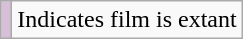<table class="wikitable">
<tr>
<td style="background-color: #D8BFD8;"></td>
<td>Indicates film is extant</td>
</tr>
</table>
